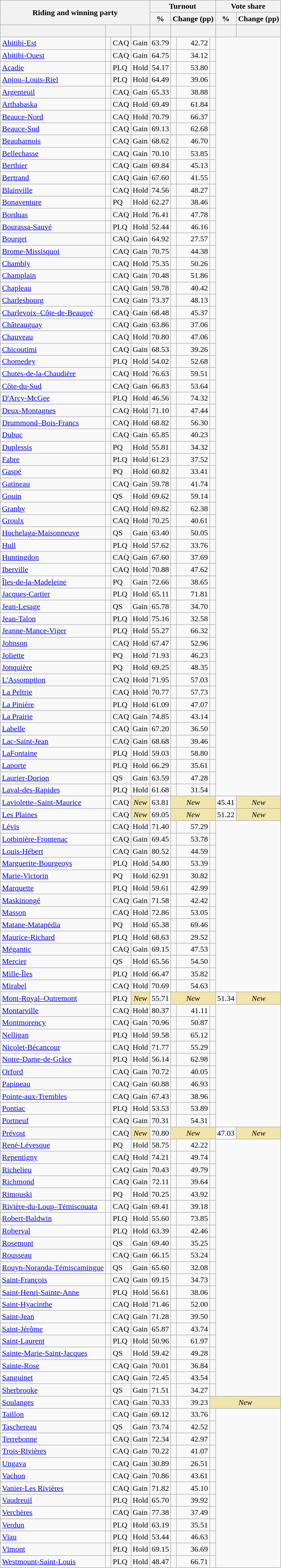<table class="wikitable sortable" style="text-align:right">
<tr>
<th rowspan="2" colspan="4">Riding and winning party</th>
<th colspan="4">Turnout</th>
<th colspan="4">Vote share</th>
</tr>
<tr>
<th>%</th>
<th colspan="3">Change (pp)</th>
<th>%</th>
<th colspan="3">Change (pp)</th>
</tr>
<tr>
<th> </th>
<th colspan="2"></th>
<th></th>
<th></th>
<th colspan="3"></th>
<th></th>
<th colspan="3"></th>
</tr>
<tr>
<td style="text-align:left;"><a href='#'>Abitibi-Est</a></td>
<td> </td>
<td style="text-align:left;">CAQ</td>
<td style="text-align:left">Gain</td>
<td>63.79</td>
<td></td>
<td>42.72</td>
<td></td>
</tr>
<tr>
<td style="text-align:left;"><a href='#'>Abitibi-Ouest</a></td>
<td> </td>
<td style="text-align:left;">CAQ</td>
<td style="text-align:left">Gain</td>
<td>64.75</td>
<td></td>
<td>34.12</td>
<td></td>
</tr>
<tr>
<td style="text-align:left;"><a href='#'>Acadie</a></td>
<td> </td>
<td style="text-align:left;">PLQ</td>
<td style="text-align:left">Hold</td>
<td>54.17</td>
<td></td>
<td>53.80</td>
<td></td>
</tr>
<tr>
<td style="text-align:left;"><a href='#'>Anjou–Louis-Riel</a></td>
<td> </td>
<td style="text-align:left;">PLQ</td>
<td style="text-align:left">Hold</td>
<td>64.49</td>
<td></td>
<td>39.06</td>
<td></td>
</tr>
<tr>
<td style="text-align:left;"><a href='#'>Argenteuil</a></td>
<td> </td>
<td style="text-align:left;">CAQ</td>
<td style="text-align:left">Gain</td>
<td>65.33</td>
<td></td>
<td>38.88</td>
<td></td>
</tr>
<tr>
<td style="text-align:left;"><a href='#'>Arthabaska</a></td>
<td> </td>
<td style="text-align:left;">CAQ</td>
<td style="text-align:left">Hold</td>
<td>69.49</td>
<td></td>
<td>61.84</td>
<td></td>
</tr>
<tr>
<td style="text-align:left;"><a href='#'>Beauce-Nord</a></td>
<td> </td>
<td style="text-align:left;">CAQ</td>
<td style="text-align:left">Hold</td>
<td>70.79</td>
<td></td>
<td>66.37</td>
<td></td>
</tr>
<tr>
<td style="text-align:left;"><a href='#'>Beauce-Sud</a></td>
<td> </td>
<td style="text-align:left;">CAQ</td>
<td style="text-align:left">Gain</td>
<td>69.13</td>
<td></td>
<td>62.68</td>
<td></td>
</tr>
<tr>
<td style="text-align:left;"><a href='#'>Beauharnois</a></td>
<td> </td>
<td style="text-align:left;">CAQ</td>
<td style="text-align:left">Gain</td>
<td>68.62</td>
<td></td>
<td>46.70</td>
<td></td>
</tr>
<tr>
<td style="text-align:left;"><a href='#'>Bellechasse</a></td>
<td> </td>
<td style="text-align:left;">CAQ</td>
<td style="text-align:left">Gain</td>
<td>70.10</td>
<td></td>
<td>53.85</td>
<td></td>
</tr>
<tr>
<td style="text-align:left;"><a href='#'>Berthier</a></td>
<td> </td>
<td style="text-align:left;">CAQ</td>
<td style="text-align:left">Gain</td>
<td>69.84</td>
<td></td>
<td>45.13</td>
<td></td>
</tr>
<tr>
<td style="text-align:left;"><a href='#'>Bertrand</a></td>
<td> </td>
<td style="text-align:left;">CAQ</td>
<td style="text-align:left">Gain</td>
<td>67.60</td>
<td></td>
<td>41.55</td>
<td></td>
</tr>
<tr>
<td style="text-align:left;"><a href='#'>Blainville</a></td>
<td> </td>
<td style="text-align:left;">CAQ</td>
<td style="text-align:left">Hold</td>
<td>74.56</td>
<td></td>
<td>48.27</td>
<td></td>
</tr>
<tr>
<td style="text-align:left;"><a href='#'>Bonaventure</a></td>
<td> </td>
<td style="text-align:left;">PQ</td>
<td style="text-align:left">Hold</td>
<td>62.27</td>
<td></td>
<td>38.46</td>
<td></td>
</tr>
<tr>
<td style="text-align:left;"><a href='#'>Borduas</a></td>
<td> </td>
<td style="text-align:left;">CAQ</td>
<td style="text-align:left">Hold</td>
<td>76.41</td>
<td></td>
<td>47.78</td>
<td></td>
</tr>
<tr>
<td style="text-align:left;"><a href='#'>Bourassa-Sauvé</a></td>
<td> </td>
<td style="text-align:left;">PLQ</td>
<td style="text-align:left">Hold</td>
<td>52.44</td>
<td></td>
<td>46.16</td>
<td></td>
</tr>
<tr>
<td style="text-align:left;"><a href='#'>Bourget</a></td>
<td> </td>
<td style="text-align:left;">CAQ</td>
<td style="text-align:left">Gain</td>
<td>64.92</td>
<td></td>
<td>27.57</td>
<td></td>
</tr>
<tr>
<td style="text-align:left;"><a href='#'>Brome-Missisquoi</a></td>
<td> </td>
<td style="text-align:left;">CAQ</td>
<td style="text-align:left">Gain</td>
<td>70.75</td>
<td></td>
<td>44.38</td>
<td></td>
</tr>
<tr>
<td style="text-align:left;"><a href='#'>Chambly</a></td>
<td> </td>
<td style="text-align:left;">CAQ</td>
<td style="text-align:left">Hold</td>
<td>75.35</td>
<td></td>
<td>50.26</td>
<td></td>
</tr>
<tr>
<td style="text-align:left;"><a href='#'>Champlain</a></td>
<td> </td>
<td style="text-align:left;">CAQ</td>
<td style="text-align:left">Gain</td>
<td>70.48</td>
<td></td>
<td>51.86</td>
<td></td>
</tr>
<tr>
<td style="text-align:left;"><a href='#'>Chapleau</a></td>
<td> </td>
<td style="text-align:left;">CAQ</td>
<td style="text-align:left">Gain</td>
<td>59.78</td>
<td></td>
<td>40.42</td>
<td></td>
</tr>
<tr>
<td style="text-align:left;"><a href='#'>Charlesbourg</a></td>
<td> </td>
<td style="text-align:left;">CAQ</td>
<td style="text-align:left">Gain</td>
<td>73.37</td>
<td></td>
<td>48.13</td>
<td></td>
</tr>
<tr>
<td style="text-align:left;"><a href='#'>Charlevoix–Côte-de-Beaupré</a></td>
<td> </td>
<td style="text-align:left;">CAQ</td>
<td style="text-align:left">Gain</td>
<td>68.48</td>
<td></td>
<td>45.37</td>
<td></td>
</tr>
<tr>
<td style="text-align:left;"><a href='#'>Châteauguay</a></td>
<td> </td>
<td style="text-align:left;">CAQ</td>
<td style="text-align:left">Gain</td>
<td>63.86</td>
<td></td>
<td>37.06</td>
<td></td>
</tr>
<tr>
<td style="text-align:left;"><a href='#'>Chauveau</a></td>
<td> </td>
<td style="text-align:left;">CAQ</td>
<td style="text-align:left">Hold</td>
<td>70.80</td>
<td></td>
<td>47.06</td>
<td></td>
</tr>
<tr>
<td style="text-align:left;"><a href='#'>Chicoutimi</a></td>
<td> </td>
<td style="text-align:left;">CAQ</td>
<td style="text-align:left">Gain</td>
<td>68.53</td>
<td></td>
<td>39.26</td>
<td></td>
</tr>
<tr>
<td style="text-align:left;"><a href='#'>Chomedey</a></td>
<td> </td>
<td style="text-align:left;">PLQ</td>
<td style="text-align:left">Hold</td>
<td>54.02</td>
<td></td>
<td>52.68</td>
<td></td>
</tr>
<tr>
<td style="text-align:left;"><a href='#'>Chutes-de-la-Chaudière</a></td>
<td> </td>
<td style="text-align:left;">CAQ</td>
<td style="text-align:left">Hold</td>
<td>76.63</td>
<td></td>
<td>59.51</td>
<td></td>
</tr>
<tr>
<td style="text-align:left;"><a href='#'>Côte-du-Sud</a></td>
<td> </td>
<td style="text-align:left;">CAQ</td>
<td style="text-align:left">Gain</td>
<td>66.83</td>
<td></td>
<td>53.64</td>
<td></td>
</tr>
<tr>
<td style="text-align:left;"><a href='#'>D'Arcy-McGee</a></td>
<td> </td>
<td style="text-align:left;">PLQ</td>
<td style="text-align:left">Hold</td>
<td>46.56</td>
<td></td>
<td>74.32</td>
<td></td>
</tr>
<tr>
<td style="text-align:left;"><a href='#'>Deux-Montagnes</a></td>
<td> </td>
<td style="text-align:left;">CAQ</td>
<td style="text-align:left">Hold</td>
<td>71.10</td>
<td></td>
<td>47.44</td>
<td></td>
</tr>
<tr>
<td style="text-align:left;"><a href='#'>Drummond–Bois-Francs</a></td>
<td> </td>
<td style="text-align:left;">CAQ</td>
<td style="text-align:left">Hold</td>
<td>68.82</td>
<td></td>
<td>56.30</td>
<td></td>
</tr>
<tr>
<td style="text-align:left;"><a href='#'>Dubuc</a></td>
<td> </td>
<td style="text-align:left;">CAQ</td>
<td style="text-align:left">Gain</td>
<td>65.85</td>
<td></td>
<td>40.23</td>
<td></td>
</tr>
<tr>
<td style="text-align:left;"><a href='#'>Duplessis</a></td>
<td> </td>
<td style="text-align:left;">PQ</td>
<td style="text-align:left">Hold</td>
<td>55.81</td>
<td></td>
<td>34.32</td>
<td></td>
</tr>
<tr>
<td style="text-align:left;"><a href='#'>Fabre</a></td>
<td> </td>
<td style="text-align:left;">PLQ</td>
<td style="text-align:left">Hold</td>
<td>61.23</td>
<td></td>
<td>37.52</td>
<td></td>
</tr>
<tr>
<td style="text-align:left;"><a href='#'>Gaspé</a></td>
<td> </td>
<td style="text-align:left;">PQ</td>
<td style="text-align:left">Hold</td>
<td>60.82</td>
<td></td>
<td>33.41</td>
<td></td>
</tr>
<tr>
<td style="text-align:left;"><a href='#'>Gatineau</a></td>
<td> </td>
<td style="text-align:left;">CAQ</td>
<td style="text-align:left">Gain</td>
<td>59.78</td>
<td></td>
<td>41.74</td>
<td></td>
</tr>
<tr>
<td style="text-align:left;"><a href='#'>Gouin</a></td>
<td> </td>
<td style="text-align:left;">QS</td>
<td style="text-align:left">Hold</td>
<td>69.62</td>
<td></td>
<td>59.14</td>
<td></td>
</tr>
<tr>
<td style="text-align:left;"><a href='#'>Granby</a></td>
<td> </td>
<td style="text-align:left;">CAQ</td>
<td style="text-align:left">Hold</td>
<td>69.82</td>
<td></td>
<td>62.38</td>
<td></td>
</tr>
<tr>
<td style="text-align:left;"><a href='#'>Groulx</a></td>
<td> </td>
<td style="text-align:left;">CAQ</td>
<td style="text-align:left">Hold</td>
<td>70.25</td>
<td></td>
<td>40.61</td>
<td></td>
</tr>
<tr>
<td style="text-align:left;"><a href='#'>Hochelaga-Maisonneuve</a></td>
<td> </td>
<td style="text-align:left;">QS</td>
<td style="text-align:left">Gain</td>
<td>63.40</td>
<td></td>
<td>50.05</td>
<td></td>
</tr>
<tr>
<td style="text-align:left;"><a href='#'>Hull</a></td>
<td> </td>
<td style="text-align:left;">PLQ</td>
<td style="text-align:left">Hold</td>
<td>57.62</td>
<td></td>
<td>33.76</td>
<td></td>
</tr>
<tr>
<td style="text-align:left;"><a href='#'>Huntingdon</a></td>
<td> </td>
<td style="text-align:left;">CAQ</td>
<td style="text-align:left">Gain</td>
<td>67.60</td>
<td></td>
<td>37.69</td>
<td></td>
</tr>
<tr>
<td style="text-align:left;"><a href='#'>Iberville</a></td>
<td> </td>
<td style="text-align:left;">CAQ</td>
<td style="text-align:left">Hold</td>
<td>70.88</td>
<td></td>
<td>47.62</td>
<td></td>
</tr>
<tr>
<td style="text-align:left;"><a href='#'>Îles-de-la-Madeleine</a></td>
<td> </td>
<td style="text-align:left;">PQ</td>
<td style="text-align:left">Gain</td>
<td>72.66</td>
<td></td>
<td>38.65</td>
<td></td>
</tr>
<tr>
<td style="text-align:left;"><a href='#'>Jacques-Cartier</a></td>
<td> </td>
<td style="text-align:left;">PLQ</td>
<td style="text-align:left">Hold</td>
<td>65.11</td>
<td></td>
<td>71.81</td>
<td></td>
</tr>
<tr>
<td style="text-align:left;"><a href='#'>Jean-Lesage</a></td>
<td> </td>
<td style="text-align:left;">QS</td>
<td style="text-align:left">Gain</td>
<td>65.78</td>
<td></td>
<td>34.70</td>
<td></td>
</tr>
<tr>
<td style="text-align:left;"><a href='#'>Jean-Talon</a></td>
<td> </td>
<td style="text-align:left;">PLQ</td>
<td style="text-align:left">Hold</td>
<td>75.16</td>
<td></td>
<td>32.58</td>
<td></td>
</tr>
<tr>
<td style="text-align:left;"><a href='#'>Jeanne-Mance-Viger</a></td>
<td> </td>
<td style="text-align:left;">PLQ</td>
<td style="text-align:left">Hold</td>
<td>55.27</td>
<td></td>
<td>66.32</td>
<td></td>
</tr>
<tr>
<td style="text-align:left;"><a href='#'>Johnson</a></td>
<td> </td>
<td style="text-align:left;">CAQ</td>
<td style="text-align:left">Hold</td>
<td>67.47</td>
<td></td>
<td>52.96</td>
<td></td>
</tr>
<tr>
<td style="text-align:left;"><a href='#'>Joliette</a></td>
<td> </td>
<td style="text-align:left;">PQ</td>
<td style="text-align:left">Hold</td>
<td>71.93</td>
<td></td>
<td>46.23</td>
<td></td>
</tr>
<tr>
<td style="text-align:left;"><a href='#'>Jonquière</a></td>
<td> </td>
<td style="text-align:left;">PQ</td>
<td style="text-align:left">Hold</td>
<td>69.25</td>
<td></td>
<td>48.35</td>
<td></td>
</tr>
<tr>
<td style="text-align:left;"><a href='#'>L'Assomption</a></td>
<td> </td>
<td style="text-align:left;">CAQ</td>
<td style="text-align:left">Hold</td>
<td>71.95</td>
<td></td>
<td>57.03</td>
<td></td>
</tr>
<tr>
<td style="text-align:left;"><a href='#'>La Peltrie</a></td>
<td> </td>
<td style="text-align:left;">CAQ</td>
<td style="text-align:left">Hold</td>
<td>70.77</td>
<td></td>
<td>57.73</td>
<td></td>
</tr>
<tr>
<td style="text-align:left;"><a href='#'>La Pinière</a></td>
<td> </td>
<td style="text-align:left;">PLQ</td>
<td style="text-align:left">Hold</td>
<td>61.09</td>
<td></td>
<td>47.07</td>
<td></td>
</tr>
<tr>
<td style="text-align:left;"><a href='#'>La Prairie</a></td>
<td> </td>
<td style="text-align:left;">CAQ</td>
<td style="text-align:left">Gain</td>
<td>74.85</td>
<td></td>
<td>43.14</td>
<td></td>
</tr>
<tr>
<td style="text-align:left;"><a href='#'>Labelle</a></td>
<td> </td>
<td style="text-align:left;">CAQ</td>
<td style="text-align:left">Gain</td>
<td>67.20</td>
<td></td>
<td>36.50</td>
<td></td>
</tr>
<tr>
<td style="text-align:left;"><a href='#'>Lac-Saint-Jean</a></td>
<td> </td>
<td style="text-align:left;">CAQ</td>
<td style="text-align:left">Gain</td>
<td>68.68</td>
<td></td>
<td>39.46</td>
<td></td>
</tr>
<tr>
<td style="text-align:left;"><a href='#'>LaFontaine</a></td>
<td> </td>
<td style="text-align:left;">PLQ</td>
<td style="text-align:left">Hold</td>
<td>59.03</td>
<td></td>
<td>58.80</td>
<td></td>
</tr>
<tr>
<td style="text-align:left;"><a href='#'>Laporte</a></td>
<td> </td>
<td style="text-align:left;">PLQ</td>
<td style="text-align:left">Hold</td>
<td>66.29</td>
<td></td>
<td>35.61</td>
<td></td>
</tr>
<tr>
<td style="text-align:left;"><a href='#'>Laurier-Dorion</a></td>
<td> </td>
<td style="text-align:left;">QS</td>
<td style="text-align:left">Gain</td>
<td>63.59</td>
<td></td>
<td>47.28</td>
<td></td>
</tr>
<tr>
<td style="text-align:left;"><a href='#'>Laval-des-Rapides</a></td>
<td> </td>
<td style="text-align:left;">PLQ</td>
<td style="text-align:left">Hold</td>
<td>61.68</td>
<td></td>
<td>31.54</td>
<td></td>
</tr>
<tr>
<td style="text-align:left;"><a href='#'>Laviolette–Saint-Maurice</a></td>
<td> </td>
<td style="text-align:left;">CAQ</td>
<td style="background-color:#F1E5AC; text-align:center;"><em>New</em></td>
<td>63.81</td>
<td colspan=3 style="background-color:#F1E5AC; text-align:center;"><em>New</em></td>
<td>45.41</td>
<td colspan=3 style="background-color:#F1E5AC; text-align:center;"><em>New</em></td>
</tr>
<tr>
<td style="text-align:left;"><a href='#'>Les Plaines</a></td>
<td> </td>
<td style="text-align:left;">CAQ</td>
<td style="background-color:#F1E5AC; text-align:center;"><em>New</em></td>
<td>69.05</td>
<td colspan=3 style="background-color:#F1E5AC; text-align:center;"><em>New</em></td>
<td>51.22</td>
<td colspan=3 style="background-color:#F1E5AC; text-align:center;"><em>New</em></td>
</tr>
<tr>
<td style="text-align:left;"><a href='#'>Lévis</a></td>
<td> </td>
<td style="text-align:left;">CAQ</td>
<td style="text-align:left">Hold</td>
<td>71.40</td>
<td></td>
<td>57.29</td>
<td></td>
</tr>
<tr>
<td style="text-align:left;"><a href='#'>Lotbinière-Frontenac</a></td>
<td> </td>
<td style="text-align:left;">CAQ</td>
<td style="text-align:left">Gain</td>
<td>69.45</td>
<td></td>
<td>53.78</td>
<td></td>
</tr>
<tr>
<td style="text-align:left;"><a href='#'>Louis-Hébert</a></td>
<td> </td>
<td style="text-align:left;">CAQ</td>
<td style="text-align:left">Gain</td>
<td>80.52</td>
<td></td>
<td>44.59</td>
<td></td>
</tr>
<tr>
<td style="text-align:left;"><a href='#'>Marguerite-Bourgeoys</a></td>
<td> </td>
<td style="text-align:left;">PLQ</td>
<td style="text-align:left">Hold</td>
<td>54.80</td>
<td></td>
<td>53.39</td>
<td></td>
</tr>
<tr>
<td style="text-align:left;"><a href='#'>Marie-Victorin</a></td>
<td> </td>
<td style="text-align:left;">PQ</td>
<td style="text-align:left">Hold</td>
<td>62.91</td>
<td></td>
<td>30.82</td>
<td></td>
</tr>
<tr>
<td style="text-align:left;"><a href='#'>Marquette</a></td>
<td> </td>
<td style="text-align:left;">PLQ</td>
<td style="text-align:left">Hold</td>
<td>59.61</td>
<td></td>
<td>42.99</td>
<td></td>
</tr>
<tr>
<td style="text-align:left;"><a href='#'>Maskinongé</a></td>
<td> </td>
<td style="text-align:left;">CAQ</td>
<td style="text-align:left">Gain</td>
<td>71.58</td>
<td></td>
<td>42.42</td>
<td></td>
</tr>
<tr>
<td style="text-align:left;"><a href='#'>Masson</a></td>
<td> </td>
<td style="text-align:left;">CAQ</td>
<td style="text-align:left">Hold</td>
<td>72.86</td>
<td></td>
<td>53.05</td>
<td></td>
</tr>
<tr>
<td style="text-align:left;"><a href='#'>Matane-Matapédia</a></td>
<td> </td>
<td style="text-align:left;">PQ</td>
<td style="text-align:left">Hold</td>
<td>65.38</td>
<td></td>
<td>69.46</td>
<td></td>
</tr>
<tr>
<td style="text-align:left;"><a href='#'>Maurice-Richard</a></td>
<td> </td>
<td style="text-align:left;">PLQ</td>
<td style="text-align:left">Hold</td>
<td>68.63</td>
<td></td>
<td>29.52</td>
<td></td>
</tr>
<tr>
<td style="text-align:left;"><a href='#'>Mégantic</a></td>
<td> </td>
<td style="text-align:left;">CAQ</td>
<td style="text-align:left">Gain</td>
<td>69.15</td>
<td></td>
<td>47.53</td>
<td></td>
</tr>
<tr>
<td style="text-align:left;"><a href='#'>Mercier</a></td>
<td> </td>
<td style="text-align:left;">QS</td>
<td style="text-align:left">Hold</td>
<td>65.56</td>
<td></td>
<td>54.50</td>
<td></td>
</tr>
<tr>
<td style="text-align:left;"><a href='#'>Mille-Îles</a></td>
<td> </td>
<td style="text-align:left;">PLQ</td>
<td style="text-align:left">Hold</td>
<td>66.47</td>
<td></td>
<td>35.82</td>
<td></td>
</tr>
<tr>
<td style="text-align:left;"><a href='#'>Mirabel</a></td>
<td> </td>
<td style="text-align:left;">CAQ</td>
<td style="text-align:left">Hold</td>
<td>70.69</td>
<td></td>
<td>54.63</td>
<td></td>
</tr>
<tr>
<td style="text-align:left;"><a href='#'>Mont-Royal–Outremont</a></td>
<td> </td>
<td style="text-align:left;">PLQ</td>
<td style="background-color:#F1E5AC; text-align:center;"><em>New</em></td>
<td>55.71</td>
<td colspan=3 style="background-color:#F1E5AC; text-align:center;"><em>New</em></td>
<td>51.34</td>
<td colspan=3 style="background-color:#F1E5AC; text-align:center;"><em>New</em></td>
</tr>
<tr>
<td style="text-align:left;"><a href='#'>Montarville</a></td>
<td> </td>
<td style="text-align:left;">CAQ</td>
<td style="text-align:left">Hold</td>
<td>80.37</td>
<td></td>
<td>41.11</td>
<td></td>
</tr>
<tr>
<td style="text-align:left;"><a href='#'>Montmorency</a></td>
<td> </td>
<td style="text-align:left;">CAQ</td>
<td style="text-align:left">Gain</td>
<td>70.96</td>
<td></td>
<td>50.87</td>
<td></td>
</tr>
<tr>
<td style="text-align:left;"><a href='#'>Nelligan</a></td>
<td> </td>
<td style="text-align:left;">PLQ</td>
<td style="text-align:left">Hold</td>
<td>59.58</td>
<td></td>
<td>65.12</td>
<td></td>
</tr>
<tr>
<td style="text-align:left;"><a href='#'>Nicolet-Bécancour</a></td>
<td> </td>
<td style="text-align:left;">CAQ</td>
<td style="text-align:left">Hold</td>
<td>71.77</td>
<td></td>
<td>55.29</td>
<td></td>
</tr>
<tr>
<td style="text-align:left;"><a href='#'>Notre-Dame-de-Grâce</a></td>
<td> </td>
<td style="text-align:left;">PLQ</td>
<td style="text-align:left">Hold</td>
<td>56.14</td>
<td></td>
<td>62.98</td>
<td></td>
</tr>
<tr>
<td style="text-align:left;"><a href='#'>Orford</a></td>
<td> </td>
<td style="text-align:left;">CAQ</td>
<td style="text-align:left">Gain</td>
<td>70.72</td>
<td></td>
<td>40.05</td>
<td></td>
</tr>
<tr>
<td style="text-align:left;"><a href='#'>Papineau</a></td>
<td> </td>
<td style="text-align:left;">CAQ</td>
<td style="text-align:left">Gain</td>
<td>60.88</td>
<td></td>
<td>46.93</td>
<td></td>
</tr>
<tr>
<td style="text-align:left;"><a href='#'>Pointe-aux-Trembles</a></td>
<td> </td>
<td style="text-align:left;">CAQ</td>
<td style="text-align:left">Gain</td>
<td>67.43</td>
<td></td>
<td>38.96</td>
<td></td>
</tr>
<tr>
<td style="text-align:left;"><a href='#'>Pontiac</a></td>
<td> </td>
<td style="text-align:left;">PLQ</td>
<td style="text-align:left">Hold</td>
<td>53.53</td>
<td></td>
<td>53.89</td>
<td></td>
</tr>
<tr>
<td style="text-align:left;"><a href='#'>Portneuf</a></td>
<td> </td>
<td style="text-align:left;">CAQ</td>
<td style="text-align:left">Gain</td>
<td>70.31</td>
<td></td>
<td>54.31</td>
<td></td>
</tr>
<tr>
<td style="text-align:left;"><a href='#'>Prévost</a></td>
<td> </td>
<td style="text-align:left;">CAQ</td>
<td style="background-color:#F1E5AC; text-align:center;"><em>New</em></td>
<td>70.80</td>
<td colspan=3 style="background-color:#F1E5AC; text-align:center;"><em>New</em></td>
<td>47.03</td>
<td colspan=3 style="background-color:#F1E5AC; text-align:center;"><em>New</em></td>
</tr>
<tr>
<td style="text-align:left;"><a href='#'>René-Lévesque</a></td>
<td> </td>
<td style="text-align:left;">PQ</td>
<td style="text-align:left">Hold</td>
<td>58.75</td>
<td></td>
<td>42.22</td>
<td></td>
</tr>
<tr>
<td style="text-align:left;"><a href='#'>Repentigny</a></td>
<td> </td>
<td style="text-align:left;">CAQ</td>
<td style="text-align:left">Hold</td>
<td>74.21</td>
<td></td>
<td>49.74</td>
<td></td>
</tr>
<tr>
<td style="text-align:left;"><a href='#'>Richelieu</a></td>
<td> </td>
<td style="text-align:left;">CAQ</td>
<td style="text-align:left">Gain</td>
<td>70.43</td>
<td></td>
<td>49.79</td>
<td></td>
</tr>
<tr>
<td style="text-align:left;"><a href='#'>Richmond</a></td>
<td> </td>
<td style="text-align:left;">CAQ</td>
<td style="text-align:left">Gain</td>
<td>72.11</td>
<td></td>
<td>39.64</td>
<td></td>
</tr>
<tr>
<td style="text-align:left;"><a href='#'>Rimouski</a></td>
<td> </td>
<td style="text-align:left;">PQ</td>
<td style="text-align:left">Hold</td>
<td>70.25</td>
<td></td>
<td>43.92</td>
<td></td>
</tr>
<tr>
<td style="text-align:left;"><a href='#'>Rivière-du-Loup–Témiscouata</a></td>
<td> </td>
<td style="text-align:left;">CAQ</td>
<td style="text-align:left">Gain</td>
<td>69.41</td>
<td></td>
<td>39.18</td>
<td></td>
</tr>
<tr>
<td style="text-align:left;"><a href='#'>Robert-Baldwin</a></td>
<td> </td>
<td style="text-align:left;">PLQ</td>
<td style="text-align:left">Hold</td>
<td>55.60</td>
<td></td>
<td>73.85</td>
<td></td>
</tr>
<tr>
<td style="text-align:left;"><a href='#'>Roberval</a></td>
<td> </td>
<td style="text-align:left;">PLQ</td>
<td style="text-align:left">Hold</td>
<td>63.39</td>
<td></td>
<td>42.46</td>
<td></td>
</tr>
<tr>
<td style="text-align:left;"><a href='#'>Rosemont</a></td>
<td> </td>
<td style="text-align:left;">QS</td>
<td style="text-align:left">Gain</td>
<td>69.40</td>
<td></td>
<td>35.25</td>
<td></td>
</tr>
<tr>
<td style="text-align:left;"><a href='#'>Rousseau</a></td>
<td> </td>
<td style="text-align:left;">CAQ</td>
<td style="text-align:left">Gain</td>
<td>66.15</td>
<td></td>
<td>53.24</td>
<td></td>
</tr>
<tr>
<td style="text-align:left;"><a href='#'>Rouyn-Noranda-Témiscamingue</a></td>
<td> </td>
<td style="text-align:left;">QS</td>
<td style="text-align:left">Gain</td>
<td>65.60</td>
<td></td>
<td>32.08</td>
<td></td>
</tr>
<tr>
<td style="text-align:left;"><a href='#'>Saint-François</a></td>
<td> </td>
<td style="text-align:left;">CAQ</td>
<td style="text-align:left">Gain</td>
<td>69.15</td>
<td></td>
<td>34.73</td>
<td></td>
</tr>
<tr>
<td style="text-align:left;"><a href='#'>Saint-Henri-Sainte-Anne</a></td>
<td> </td>
<td style="text-align:left;">PLQ</td>
<td style="text-align:left">Hold</td>
<td>56.61</td>
<td></td>
<td>38.06</td>
<td></td>
</tr>
<tr>
<td style="text-align:left;"><a href='#'>Saint-Hyacinthe</a></td>
<td> </td>
<td style="text-align:left;">CAQ</td>
<td style="text-align:left">Hold</td>
<td>71.46</td>
<td></td>
<td>52.00</td>
<td></td>
</tr>
<tr>
<td style="text-align:left;"><a href='#'>Saint-Jean</a></td>
<td> </td>
<td style="text-align:left;">CAQ</td>
<td style="text-align:left">Gain</td>
<td>71.28</td>
<td></td>
<td>39.50</td>
<td></td>
</tr>
<tr>
<td style="text-align:left;"><a href='#'>Saint-Jérôme</a></td>
<td> </td>
<td style="text-align:left;">CAQ</td>
<td style="text-align:left">Gain</td>
<td>65.87</td>
<td></td>
<td>43.74</td>
<td></td>
</tr>
<tr>
<td style="text-align:left;"><a href='#'>Saint-Laurent</a></td>
<td> </td>
<td style="text-align:left;">PLQ</td>
<td style="text-align:left">Hold</td>
<td>50.96</td>
<td></td>
<td>61.97</td>
<td></td>
</tr>
<tr>
<td style="text-align:left;"><a href='#'>Sainte-Marie-Saint-Jacques</a></td>
<td> </td>
<td style="text-align:left;">QS</td>
<td style="text-align:left">Hold</td>
<td>59.42</td>
<td></td>
<td>49.28</td>
<td></td>
</tr>
<tr>
<td style="text-align:left;"><a href='#'>Sainte-Rose</a></td>
<td> </td>
<td style="text-align:left;">CAQ</td>
<td style="text-align:left">Gain</td>
<td>70.01</td>
<td></td>
<td>36.84</td>
<td></td>
</tr>
<tr>
<td style="text-align:left;"><a href='#'>Sanguinet</a></td>
<td> </td>
<td style="text-align:left;">CAQ</td>
<td style="text-align:left">Gain</td>
<td>72.45</td>
<td></td>
<td>43.54</td>
<td></td>
</tr>
<tr>
<td style="text-align:left;"><a href='#'>Sherbrooke</a></td>
<td> </td>
<td style="text-align:left;">QS</td>
<td style="text-align:left">Gain</td>
<td>71.51</td>
<td></td>
<td>34.27</td>
<td></td>
</tr>
<tr>
<td style="text-align:left;"><a href='#'>Soulanges</a></td>
<td> </td>
<td style="text-align:left;">CAQ</td>
<td style="text-align:left">Gain</td>
<td>70.33</td>
<td></td>
<td>39.23</td>
<td colspan=3 style="background-color:#F1E5AC; text-align:center;"><em>New</em></td>
</tr>
<tr>
<td style="text-align:left;"><a href='#'>Taillon</a></td>
<td> </td>
<td style="text-align:left;">CAQ</td>
<td style="text-align:left">Gain</td>
<td>69.12</td>
<td></td>
<td>33.76</td>
<td></td>
</tr>
<tr>
<td style="text-align:left;"><a href='#'>Taschereau</a></td>
<td> </td>
<td style="text-align:left;">QS</td>
<td style="text-align:left">Gain</td>
<td>73.74</td>
<td></td>
<td>42.52</td>
<td></td>
</tr>
<tr>
<td style="text-align:left;"><a href='#'>Terrebonne</a></td>
<td> </td>
<td style="text-align:left;">CAQ</td>
<td style="text-align:left">Gain</td>
<td>72.34</td>
<td></td>
<td>42.97</td>
<td></td>
</tr>
<tr>
<td style="text-align:left;"><a href='#'>Trois-Rivières</a></td>
<td> </td>
<td style="text-align:left;">CAQ</td>
<td style="text-align:left">Gain</td>
<td>70.22</td>
<td></td>
<td>41.07</td>
<td></td>
</tr>
<tr>
<td style="text-align:left;"><a href='#'>Ungava</a></td>
<td> </td>
<td style="text-align:left;">CAQ</td>
<td style="text-align:left">Gain</td>
<td>30.89</td>
<td></td>
<td>26.51</td>
<td></td>
</tr>
<tr>
<td style="text-align:left;"><a href='#'>Vachon</a></td>
<td> </td>
<td style="text-align:left;">CAQ</td>
<td style="text-align:left">Gain</td>
<td>70.86</td>
<td></td>
<td>43.61</td>
<td></td>
</tr>
<tr>
<td style="text-align:left;"><a href='#'>Vanier-Les Rivières</a></td>
<td> </td>
<td style="text-align:left;">CAQ</td>
<td style="text-align:left">Gain</td>
<td>71.82</td>
<td></td>
<td>45.10</td>
<td></td>
</tr>
<tr>
<td style="text-align:left;"><a href='#'>Vaudreuil</a></td>
<td> </td>
<td style="text-align:left;">PLQ</td>
<td style="text-align:left">Hold</td>
<td>65.70</td>
<td></td>
<td>39.92</td>
<td></td>
</tr>
<tr>
<td style="text-align:left;"><a href='#'>Verchères</a></td>
<td> </td>
<td style="text-align:left;">CAQ</td>
<td style="text-align:left">Gain</td>
<td>77.38</td>
<td></td>
<td>37.49</td>
<td></td>
</tr>
<tr>
<td style="text-align:left;"><a href='#'>Verdun</a></td>
<td> </td>
<td style="text-align:left;">PLQ</td>
<td style="text-align:left">Hold</td>
<td>63.19</td>
<td></td>
<td>35.51</td>
<td></td>
</tr>
<tr>
<td style="text-align:left;"><a href='#'>Viau</a></td>
<td> </td>
<td style="text-align:left;">PLQ</td>
<td style="text-align:left">Hold</td>
<td>53.44</td>
<td></td>
<td>46.63</td>
<td></td>
</tr>
<tr>
<td style="text-align:left;"><a href='#'>Vimont</a></td>
<td> </td>
<td style="text-align:left;">PLQ</td>
<td style="text-align:left">Hold</td>
<td>69.15</td>
<td></td>
<td>36.69</td>
<td></td>
</tr>
<tr>
<td style="text-align:left;"><a href='#'>Westmount-Saint-Louis</a></td>
<td> </td>
<td style="text-align:left;">PLQ</td>
<td style="text-align:left">Hold</td>
<td>48.47</td>
<td></td>
<td>66.71</td>
<td></td>
</tr>
</table>
